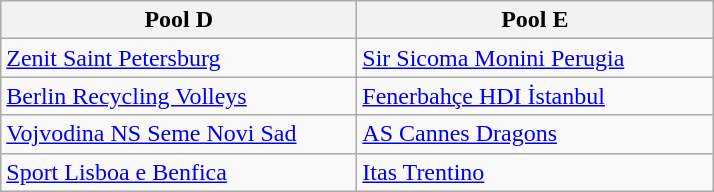<table class="wikitable" style="text-align:left">
<tr>
<th width=230>Pool D</th>
<th width=230>Pool E</th>
</tr>
<tr>
<td> <a href='#'>Zenit Saint Petersburg</a></td>
<td> <a href='#'>Sir Sicoma Monini Perugia</a></td>
</tr>
<tr>
<td> <a href='#'>Berlin Recycling Volleys</a></td>
<td> <a href='#'>Fenerbahçe HDI İstanbul</a></td>
</tr>
<tr>
<td> <a href='#'>Vojvodina NS Seme Novi Sad</a></td>
<td> <a href='#'>AS Cannes Dragons</a></td>
</tr>
<tr>
<td> <a href='#'>Sport Lisboa e Benfica</a></td>
<td> <a href='#'>Itas Trentino</a></td>
</tr>
</table>
